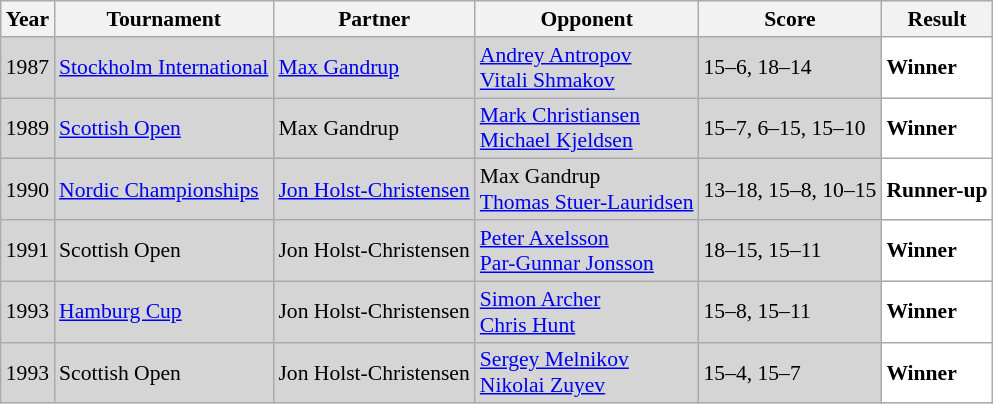<table class="sortable wikitable" style="font-size: 90%;">
<tr>
<th>Year</th>
<th>Tournament</th>
<th>Partner</th>
<th>Opponent</th>
<th>Score</th>
<th>Result</th>
</tr>
<tr style="background:#D5D5D5">
<td align="center">1987</td>
<td><a href='#'>Stockholm International</a></td>
<td> <a href='#'>Max Gandrup</a></td>
<td> <a href='#'>Andrey Antropov</a><br> <a href='#'>Vitali Shmakov</a></td>
<td>15–6, 18–14</td>
<td style="text-align:left; background:white"> <strong>Winner</strong></td>
</tr>
<tr style="background:#D5D5D5">
<td align="center">1989</td>
<td><a href='#'>Scottish Open</a></td>
<td> Max Gandrup</td>
<td> <a href='#'>Mark Christiansen</a><br> <a href='#'>Michael Kjeldsen</a></td>
<td>15–7, 6–15, 15–10</td>
<td style="text-align:left; background:white"> <strong>Winner</strong></td>
</tr>
<tr style="background:#D5D5D5">
<td align="center">1990</td>
<td><a href='#'>Nordic Championships</a></td>
<td> <a href='#'>Jon Holst-Christensen</a></td>
<td> Max Gandrup<br> <a href='#'>Thomas Stuer-Lauridsen</a></td>
<td>13–18, 15–8, 10–15</td>
<td style="text-align:left; background:white"> <strong>Runner-up</strong></td>
</tr>
<tr style="background:#D5D5D5">
<td align="center">1991</td>
<td>Scottish Open</td>
<td> Jon Holst-Christensen</td>
<td> <a href='#'>Peter Axelsson</a><br> <a href='#'>Par-Gunnar Jonsson</a></td>
<td>18–15, 15–11</td>
<td style="text-align:left; background:white"> <strong>Winner</strong></td>
</tr>
<tr style="background:#D5D5D5">
<td align="center">1993</td>
<td><a href='#'>Hamburg Cup</a></td>
<td> Jon Holst-Christensen</td>
<td> <a href='#'>Simon Archer</a><br> <a href='#'>Chris Hunt</a></td>
<td>15–8, 15–11</td>
<td style="text-align:left; background:white"> <strong>Winner</strong></td>
</tr>
<tr style="background:#D5D5D5">
<td align="center">1993</td>
<td>Scottish Open</td>
<td> Jon Holst-Christensen</td>
<td> <a href='#'>Sergey Melnikov</a><br> <a href='#'>Nikolai Zuyev</a></td>
<td>15–4, 15–7</td>
<td style="text-align:left; background:white"> <strong>Winner</strong></td>
</tr>
</table>
